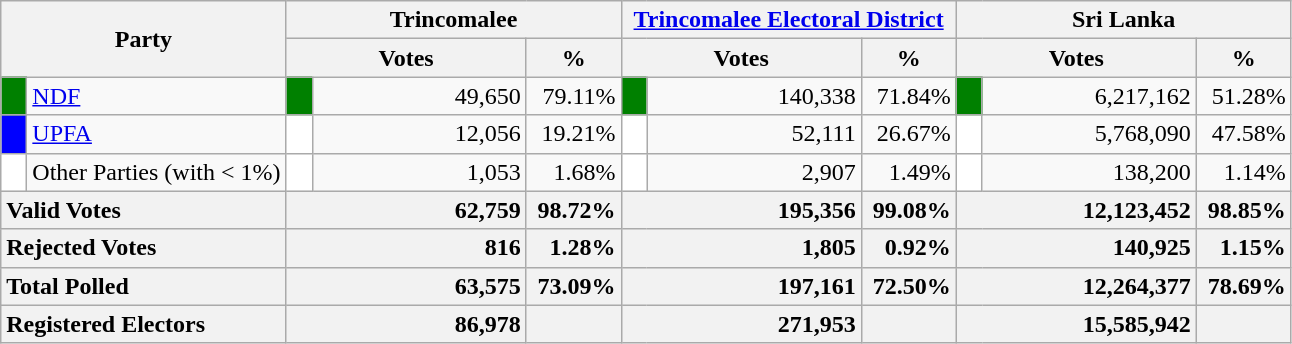<table class="wikitable">
<tr>
<th colspan="2" width="144px"rowspan="2">Party</th>
<th colspan="3" width="216px">Trincomalee</th>
<th colspan="3" width="216px"><a href='#'>Trincomalee Electoral District</a></th>
<th colspan="3" width="216px">Sri Lanka</th>
</tr>
<tr>
<th colspan="2" width="144px">Votes</th>
<th>%</th>
<th colspan="2" width="144px">Votes</th>
<th>%</th>
<th colspan="2" width="144px">Votes</th>
<th>%</th>
</tr>
<tr>
<td style="background-color:green;" width="10px"></td>
<td style="text-align:left;"><a href='#'>NDF</a></td>
<td style="background-color:green;" width="10px"></td>
<td style="text-align:right;">49,650</td>
<td style="text-align:right;">79.11%</td>
<td style="background-color:green;" width="10px"></td>
<td style="text-align:right;">140,338</td>
<td style="text-align:right;">71.84%</td>
<td style="background-color:green;" width="10px"></td>
<td style="text-align:right;">6,217,162</td>
<td style="text-align:right;">51.28%</td>
</tr>
<tr>
<td style="background-color:blue;" width="10px"></td>
<td style="text-align:left;"><a href='#'>UPFA</a></td>
<td style="background-color:white;" width="10px"></td>
<td style="text-align:right;">12,056</td>
<td style="text-align:right;">19.21%</td>
<td style="background-color:white;" width="10px"></td>
<td style="text-align:right;">52,111</td>
<td style="text-align:right;">26.67%</td>
<td style="background-color:white;" width="10px"></td>
<td style="text-align:right;">5,768,090</td>
<td style="text-align:right;">47.58%</td>
</tr>
<tr>
<td style="background-color:white;" width="10px"></td>
<td style="text-align:left;">Other Parties (with < 1%)</td>
<td style="background-color:white;" width="10px"></td>
<td style="text-align:right;">1,053</td>
<td style="text-align:right;">1.68%</td>
<td style="background-color:white;" width="10px"></td>
<td style="text-align:right;">2,907</td>
<td style="text-align:right;">1.49%</td>
<td style="background-color:white;" width="10px"></td>
<td style="text-align:right;">138,200</td>
<td style="text-align:right;">1.14%</td>
</tr>
<tr>
<th colspan="2" width="144px"style="text-align:left;">Valid Votes</th>
<th style="text-align:right;"colspan="2" width="144px">62,759</th>
<th style="text-align:right;">98.72%</th>
<th style="text-align:right;"colspan="2" width="144px">195,356</th>
<th style="text-align:right;">99.08%</th>
<th style="text-align:right;"colspan="2" width="144px">12,123,452</th>
<th style="text-align:right;">98.85%</th>
</tr>
<tr>
<th colspan="2" width="144px"style="text-align:left;">Rejected Votes</th>
<th style="text-align:right;"colspan="2" width="144px">816</th>
<th style="text-align:right;">1.28%</th>
<th style="text-align:right;"colspan="2" width="144px">1,805</th>
<th style="text-align:right;">0.92%</th>
<th style="text-align:right;"colspan="2" width="144px">140,925</th>
<th style="text-align:right;">1.15%</th>
</tr>
<tr>
<th colspan="2" width="144px"style="text-align:left;">Total Polled</th>
<th style="text-align:right;"colspan="2" width="144px">63,575</th>
<th style="text-align:right;">73.09%</th>
<th style="text-align:right;"colspan="2" width="144px">197,161</th>
<th style="text-align:right;">72.50%</th>
<th style="text-align:right;"colspan="2" width="144px">12,264,377</th>
<th style="text-align:right;">78.69%</th>
</tr>
<tr>
<th colspan="2" width="144px"style="text-align:left;">Registered Electors</th>
<th style="text-align:right;"colspan="2" width="144px">86,978</th>
<th></th>
<th style="text-align:right;"colspan="2" width="144px">271,953</th>
<th></th>
<th style="text-align:right;"colspan="2" width="144px">15,585,942</th>
<th></th>
</tr>
</table>
